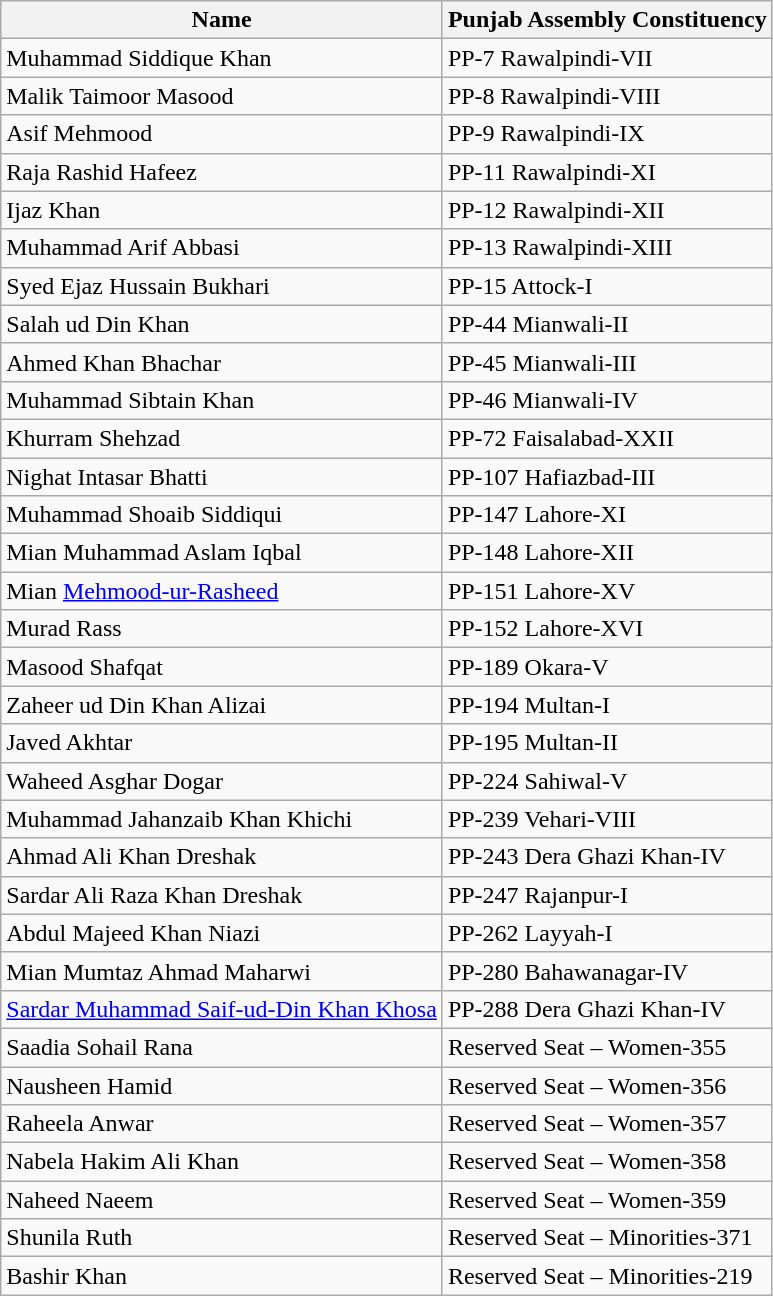<table class="wikitable">
<tr>
<th>Name</th>
<th>Punjab Assembly Constituency</th>
</tr>
<tr>
<td>Muhammad Siddique Khan</td>
<td>PP-7 Rawalpindi-VII</td>
</tr>
<tr>
<td>Malik Taimoor Masood</td>
<td>PP-8 Rawalpindi-VIII</td>
</tr>
<tr>
<td>Asif Mehmood</td>
<td>PP-9 Rawalpindi-IX</td>
</tr>
<tr>
<td>Raja Rashid Hafeez</td>
<td>PP-11 Rawalpindi-XI</td>
</tr>
<tr>
<td>Ijaz Khan</td>
<td>PP-12 Rawalpindi-XII</td>
</tr>
<tr>
<td>Muhammad Arif Abbasi</td>
<td>PP-13 Rawalpindi-XIII</td>
</tr>
<tr>
<td>Syed Ejaz Hussain Bukhari</td>
<td>PP-15 Attock-I</td>
</tr>
<tr>
<td>Salah ud Din Khan</td>
<td>PP-44 Mianwali-II</td>
</tr>
<tr>
<td>Ahmed Khan Bhachar</td>
<td>PP-45 Mianwali-III</td>
</tr>
<tr>
<td>Muhammad Sibtain Khan</td>
<td>PP-46 Mianwali-IV</td>
</tr>
<tr>
<td>Khurram Shehzad</td>
<td>PP-72 Faisalabad-XXII</td>
</tr>
<tr>
<td>Nighat Intasar Bhatti</td>
<td>PP-107 Hafiazbad-III</td>
</tr>
<tr>
<td>Muhammad Shoaib Siddiqui</td>
<td>PP-147 Lahore-XI</td>
</tr>
<tr>
<td>Mian Muhammad Aslam Iqbal</td>
<td>PP-148 Lahore-XII</td>
</tr>
<tr>
<td>Mian <a href='#'>Mehmood-ur-Rasheed</a></td>
<td>PP-151 Lahore-XV</td>
</tr>
<tr>
<td>Murad Rass</td>
<td>PP-152 Lahore-XVI</td>
</tr>
<tr>
<td>Masood Shafqat</td>
<td>PP-189 Okara-V</td>
</tr>
<tr>
<td>Zaheer ud Din Khan Alizai</td>
<td>PP-194 Multan-I</td>
</tr>
<tr>
<td>Javed Akhtar</td>
<td>PP-195 Multan-II</td>
</tr>
<tr>
<td>Waheed Asghar Dogar</td>
<td>PP-224 Sahiwal-V</td>
</tr>
<tr>
<td>Muhammad Jahanzaib Khan Khichi</td>
<td>PP-239 Vehari-VIII</td>
</tr>
<tr>
<td>Ahmad Ali Khan Dreshak</td>
<td>PP-243 Dera Ghazi Khan-IV</td>
</tr>
<tr>
<td>Sardar Ali Raza Khan Dreshak</td>
<td>PP-247 Rajanpur-I</td>
</tr>
<tr>
<td>Abdul Majeed Khan Niazi</td>
<td>PP-262 Layyah-I</td>
</tr>
<tr>
<td>Mian Mumtaz Ahmad Maharwi</td>
<td>PP-280 Bahawanagar-IV</td>
</tr>
<tr>
<td><a href='#'>Sardar Muhammad Saif-ud-Din Khan Khosa</a></td>
<td>PP-288 Dera Ghazi Khan-IV</td>
</tr>
<tr>
<td>Saadia Sohail Rana</td>
<td>Reserved Seat – Women-355</td>
</tr>
<tr>
<td>Nausheen Hamid</td>
<td>Reserved Seat – Women-356</td>
</tr>
<tr>
<td>Raheela Anwar</td>
<td>Reserved Seat – Women-357</td>
</tr>
<tr>
<td>Nabela Hakim Ali Khan</td>
<td>Reserved Seat – Women-358</td>
</tr>
<tr>
<td>Naheed Naeem</td>
<td>Reserved Seat – Women-359</td>
</tr>
<tr>
<td>Shunila Ruth</td>
<td>Reserved Seat – Minorities-371</td>
</tr>
<tr>
<td>Bashir Khan</td>
<td>Reserved Seat – Minorities-219</td>
</tr>
</table>
